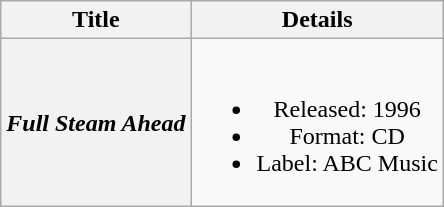<table class="wikitable plainrowheaders" style="text-align:center;" border="1">
<tr>
<th>Title</th>
<th>Details</th>
</tr>
<tr>
<th scope="row"><em>Full Steam Ahead</em></th>
<td><br><ul><li>Released: 1996</li><li>Format: CD</li><li>Label: ABC Music</li></ul></td>
</tr>
</table>
